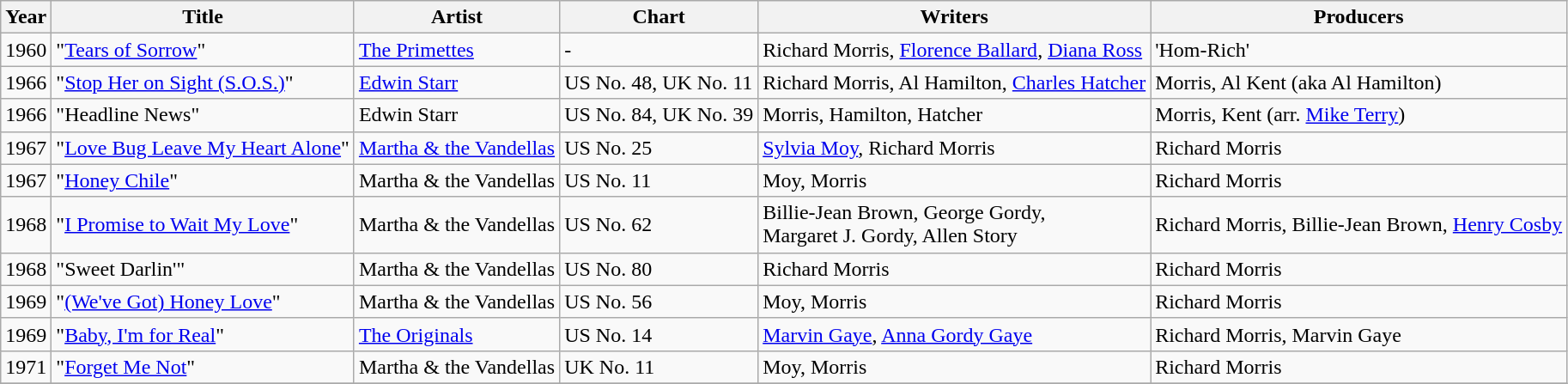<table class="wikitable">
<tr>
<th>Year</th>
<th>Title</th>
<th>Artist</th>
<th>Chart</th>
<th>Writers</th>
<th>Producers</th>
</tr>
<tr>
<td>1960</td>
<td>"<a href='#'>Tears of Sorrow</a>"</td>
<td><a href='#'>The Primettes</a></td>
<td>-</td>
<td>Richard Morris, <a href='#'>Florence Ballard</a>, <a href='#'>Diana Ross</a></td>
<td>'Hom-Rich'</td>
</tr>
<tr>
<td>1966</td>
<td>"<a href='#'>Stop Her on Sight (S.O.S.)</a>"</td>
<td><a href='#'>Edwin Starr</a></td>
<td>US No. 48, UK No. 11</td>
<td>Richard Morris, Al Hamilton, <a href='#'>Charles Hatcher</a></td>
<td>Morris, Al Kent (aka Al Hamilton)</td>
</tr>
<tr>
<td>1966</td>
<td>"Headline News"</td>
<td>Edwin Starr</td>
<td>US No. 84, UK No. 39</td>
<td>Morris, Hamilton, Hatcher</td>
<td>Morris, Kent (arr. <a href='#'>Mike Terry</a>)</td>
</tr>
<tr>
<td>1967</td>
<td>"<a href='#'>Love Bug Leave My Heart Alone</a>"</td>
<td><a href='#'>Martha & the Vandellas</a></td>
<td>US No. 25</td>
<td><a href='#'>Sylvia Moy</a>, Richard Morris</td>
<td>Richard Morris</td>
</tr>
<tr>
<td>1967</td>
<td>"<a href='#'>Honey Chile</a>"</td>
<td>Martha & the Vandellas</td>
<td>US No. 11</td>
<td>Moy, Morris</td>
<td>Richard Morris</td>
</tr>
<tr>
<td>1968</td>
<td>"<a href='#'>I Promise to Wait My Love</a>"</td>
<td>Martha & the Vandellas</td>
<td>US No. 62</td>
<td>Billie-Jean Brown, George Gordy,<br>Margaret J. Gordy, Allen Story</td>
<td>Richard Morris, Billie-Jean Brown, <a href='#'>Henry Cosby</a></td>
</tr>
<tr>
<td>1968</td>
<td>"Sweet Darlin'"</td>
<td>Martha & the Vandellas</td>
<td>US No. 80</td>
<td>Richard Morris</td>
<td>Richard Morris</td>
</tr>
<tr>
<td>1969</td>
<td>"<a href='#'>(We've Got) Honey Love</a>"</td>
<td>Martha & the Vandellas</td>
<td>US No. 56</td>
<td>Moy, Morris</td>
<td>Richard Morris</td>
</tr>
<tr>
<td>1969</td>
<td>"<a href='#'>Baby, I'm for Real</a>"</td>
<td><a href='#'>The Originals</a></td>
<td>US No. 14</td>
<td><a href='#'>Marvin Gaye</a>, <a href='#'>Anna Gordy Gaye</a></td>
<td>Richard Morris, Marvin Gaye</td>
</tr>
<tr>
<td>1971</td>
<td>"<a href='#'>Forget Me Not</a>"</td>
<td>Martha & the Vandellas</td>
<td>UK No. 11</td>
<td>Moy, Morris</td>
<td>Richard Morris</td>
</tr>
<tr>
</tr>
</table>
